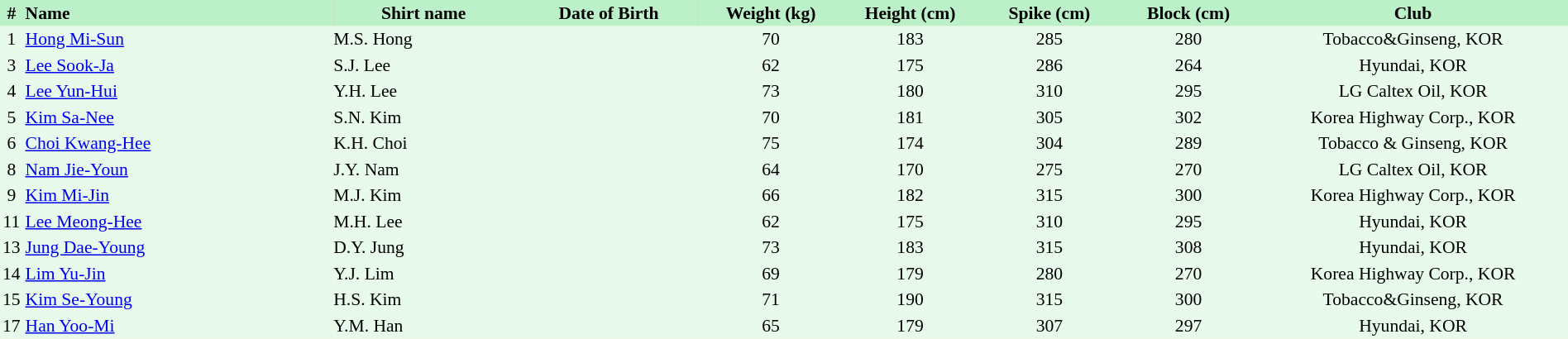<table border=0 cellpadding=2 cellspacing=0  |- bgcolor=#FFECCE style="text-align:center; font-size:90%; width:100%">
<tr bgcolor=#BBF0C9>
<th>#</th>
<th align=left width=20%>Name</th>
<th width=12%>Shirt name</th>
<th width=12%>Date of Birth</th>
<th width=9%>Weight (kg)</th>
<th width=9%>Height (cm)</th>
<th width=9%>Spike (cm)</th>
<th width=9%>Block (cm)</th>
<th width=20%>Club</th>
</tr>
<tr bgcolor=#E7FAEC>
<td>1</td>
<td align=left><a href='#'>Hong Mi-Sun</a></td>
<td align=left>M.S. Hong</td>
<td align=right></td>
<td>70</td>
<td>183</td>
<td>285</td>
<td>280</td>
<td>Tobacco&Ginseng, KOR</td>
</tr>
<tr bgcolor=#E7FAEC>
<td>3</td>
<td align=left><a href='#'>Lee Sook-Ja</a></td>
<td align=left>S.J. Lee</td>
<td align=right></td>
<td>62</td>
<td>175</td>
<td>286</td>
<td>264</td>
<td>Hyundai, KOR</td>
</tr>
<tr bgcolor=#E7FAEC>
<td>4</td>
<td align=left><a href='#'>Lee Yun-Hui</a></td>
<td align=left>Y.H. Lee</td>
<td align=right></td>
<td>73</td>
<td>180</td>
<td>310</td>
<td>295</td>
<td>LG Caltex Oil, KOR</td>
</tr>
<tr bgcolor=#E7FAEC>
<td>5</td>
<td align=left><a href='#'>Kim Sa-Nee</a></td>
<td align=left>S.N. Kim</td>
<td align=right></td>
<td>70</td>
<td>181</td>
<td>305</td>
<td>302</td>
<td>Korea Highway Corp., KOR</td>
</tr>
<tr bgcolor=#E7FAEC>
<td>6</td>
<td align=left><a href='#'>Choi Kwang-Hee</a></td>
<td align=left>K.H. Choi</td>
<td align=right></td>
<td>75</td>
<td>174</td>
<td>304</td>
<td>289</td>
<td>Tobacco & Ginseng, KOR</td>
</tr>
<tr bgcolor=#E7FAEC>
<td>8</td>
<td align=left><a href='#'>Nam Jie-Youn</a></td>
<td align=left>J.Y. Nam</td>
<td align=right></td>
<td>64</td>
<td>170</td>
<td>275</td>
<td>270</td>
<td>LG Caltex Oil, KOR</td>
</tr>
<tr bgcolor=#E7FAEC>
<td>9</td>
<td align=left><a href='#'>Kim Mi-Jin</a></td>
<td align=left>M.J. Kim</td>
<td align=right></td>
<td>66</td>
<td>182</td>
<td>315</td>
<td>300</td>
<td>Korea Highway Corp., KOR</td>
</tr>
<tr bgcolor=#E7FAEC>
<td>11</td>
<td align=left><a href='#'>Lee Meong-Hee</a></td>
<td align=left>M.H. Lee</td>
<td align=right></td>
<td>62</td>
<td>175</td>
<td>310</td>
<td>295</td>
<td>Hyundai, KOR</td>
</tr>
<tr bgcolor=#E7FAEC>
<td>13</td>
<td align=left><a href='#'>Jung Dae-Young</a></td>
<td align=left>D.Y. Jung</td>
<td align=right></td>
<td>73</td>
<td>183</td>
<td>315</td>
<td>308</td>
<td>Hyundai, KOR</td>
</tr>
<tr bgcolor=#E7FAEC>
<td>14</td>
<td align=left><a href='#'>Lim Yu-Jin</a></td>
<td align=left>Y.J. Lim</td>
<td align=right></td>
<td>69</td>
<td>179</td>
<td>280</td>
<td>270</td>
<td>Korea Highway Corp., KOR</td>
</tr>
<tr bgcolor=#E7FAEC>
<td>15</td>
<td align=left><a href='#'>Kim Se-Young</a></td>
<td align=left>H.S. Kim</td>
<td align=right></td>
<td>71</td>
<td>190</td>
<td>315</td>
<td>300</td>
<td>Tobacco&Ginseng, KOR</td>
</tr>
<tr bgcolor=#E7FAEC>
<td>17</td>
<td align=left><a href='#'>Han Yoo-Mi</a></td>
<td align=left>Y.M. Han</td>
<td align=right></td>
<td>65</td>
<td>179</td>
<td>307</td>
<td>297</td>
<td>Hyundai, KOR</td>
</tr>
</table>
